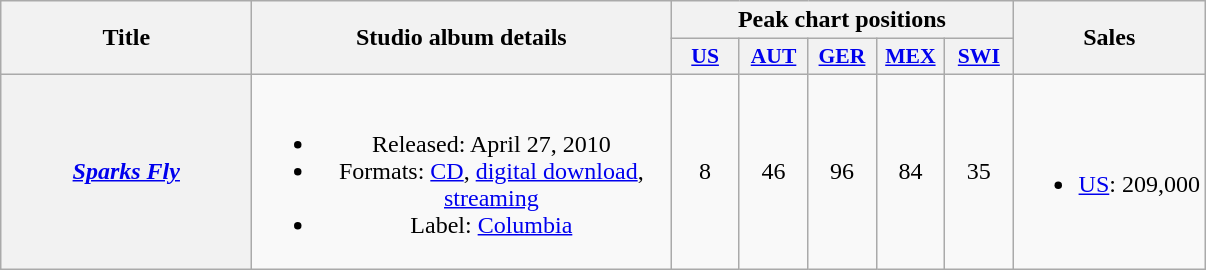<table class="wikitable plainrowheaders" style="text-align:center;">
<tr>
<th scope="col" rowspan="2" style="width:10em;">Title</th>
<th scope="col" rowspan="2" style="width:17em;">Studio album details</th>
<th scope="col" colspan="5">Peak chart positions</th>
<th scope="col" rowspan="2">Sales</th>
</tr>
<tr>
<th scope="col" style="width:2.7em;font-size:90%;"><a href='#'>US</a><br></th>
<th scope="col" style="width:2.7em;font-size:90%;"><a href='#'>AUT</a><br></th>
<th scope="col" style="width:2.7em;font-size:90%;"><a href='#'>GER</a><br></th>
<th scope="col" style="width:2.7em;font-size:90%;"><a href='#'>MEX</a><br></th>
<th scope="col" style="width:2.7em;font-size:90%;"><a href='#'>SWI</a><br></th>
</tr>
<tr>
<th scope="row"><em><a href='#'>Sparks Fly</a></em></th>
<td><br><ul><li>Released: April 27, 2010</li><li>Formats: <a href='#'>CD</a>, <a href='#'>digital download</a>, <a href='#'>streaming</a></li><li>Label: <a href='#'>Columbia</a></li></ul></td>
<td>8</td>
<td>46</td>
<td>96</td>
<td>84</td>
<td>35</td>
<td><br><ul><li><a href='#'>US</a>: 209,000</li></ul></td>
</tr>
</table>
